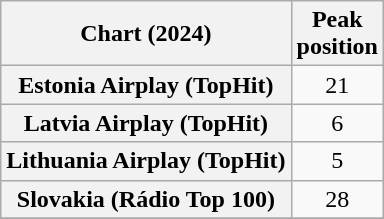<table class="wikitable plainrowheaders sortable" style="text-align:center">
<tr>
<th scope="col">Chart (2024)</th>
<th scope="col">Peak<br>position</th>
</tr>
<tr>
<th scope="row">Estonia Airplay (TopHit)</th>
<td>21</td>
</tr>
<tr>
<th scope="row">Latvia Airplay (TopHit)</th>
<td>6</td>
</tr>
<tr>
<th scope="row">Lithuania Airplay (TopHit)</th>
<td>5</td>
</tr>
<tr>
<th scope="row">Slovakia (Rádio Top 100)</th>
<td>28</td>
</tr>
<tr>
</tr>
</table>
